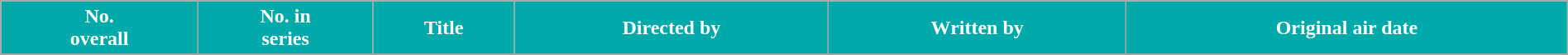<table class="wikitable plainrowheaders" style="width:100%">
<tr>
<th scope="col" style="background:#0aa; color:#fff;">No. <br>overall</th>
<th scope="col" style="background:#0aa; color:#fff;">No. in<br>series</th>
<th scope="col" style="background:#0aa; color:#fff;">Title</th>
<th scope="col" style="background:#0aa; color:#fff;">Directed by</th>
<th scope="col" style="background:#0aa; color:#fff;">Written by</th>
<th scope="col" style="background:#0aa; color:#fff;">Original air date</th>
</tr>
<tr>
</tr>
</table>
